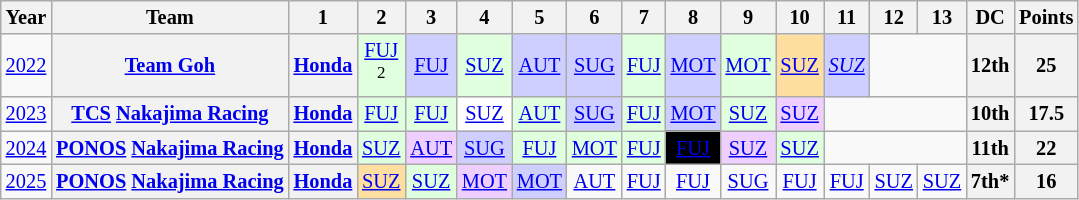<table class="wikitable" style="text-align:center; font-size:85%">
<tr>
<th>Year</th>
<th>Team</th>
<th>1</th>
<th>2</th>
<th>3</th>
<th>4</th>
<th>5</th>
<th>6</th>
<th>7</th>
<th>8</th>
<th>9</th>
<th>10</th>
<th>11</th>
<th>12</th>
<th>13</th>
<th>DC</th>
<th>Points</th>
</tr>
<tr>
<td><a href='#'>2022</a></td>
<th nowrap><a href='#'>Team Goh</a></th>
<th><a href='#'>Honda</a></th>
<td style="background:#DFFFDF;"><a href='#'>FUJ</a><br><sup>2</sup></td>
<td style="background:#CFCFFF;"><a href='#'>FUJ</a><br></td>
<td style="background:#DFFFDF;"><a href='#'>SUZ</a><br></td>
<td style="background:#CFCFFF;"><a href='#'>AUT</a><br></td>
<td style="background:#CFCFFF;"><a href='#'>SUG</a><br></td>
<td style="background:#DFFFDF;"><a href='#'>FUJ</a><br></td>
<td style="background:#CFCFFF;"><a href='#'>MOT</a><br></td>
<td style="background:#DFFFDF;"><a href='#'>MOT</a><br></td>
<td style="background:#FFDF9F;"><a href='#'>SUZ</a><br></td>
<td style="background:#CFCFFF;"><em><a href='#'>SUZ</a></em><br></td>
<td colspan=2></td>
<th>12th</th>
<th>25</th>
</tr>
<tr>
<td><a href='#'>2023</a></td>
<th nowrap><a href='#'>TCS</a> <a href='#'>Nakajima Racing</a></th>
<th><a href='#'>Honda</a></th>
<td style="background:#DFFFDF;"><a href='#'>FUJ</a><br></td>
<td style="background:#DFFFDF;"><a href='#'>FUJ</a><br></td>
<td style="background:#FFFFFF;"><a href='#'>SUZ</a><br></td>
<td style="background:#DFFFDF;"><a href='#'>AUT</a><br></td>
<td style="background:#CFCFFF;"><a href='#'>SUG</a><br></td>
<td style="background:#DFFFDF;"><a href='#'>FUJ</a><br></td>
<td style="background:#CFCFFF;"><a href='#'>MOT</a><br></td>
<td style="background:#DFFFDF;"><a href='#'>SUZ</a><br></td>
<td style="background:#EFCFFF;"><a href='#'>SUZ</a><br></td>
<td colspan=3></td>
<th>10th</th>
<th>17.5</th>
</tr>
<tr>
<td><a href='#'>2024</a></td>
<th nowrap><a href='#'>PONOS</a> <a href='#'>Nakajima Racing</a></th>
<th><a href='#'>Honda</a></th>
<td style="background:#DFFFDF;"><a href='#'>SUZ</a><br></td>
<td style="background:#EFCFFF;"><a href='#'>AUT</a><br></td>
<td style="background:#CFCFFF;"><a href='#'>SUG</a><br></td>
<td style="background:#DFFFDF;"><a href='#'>FUJ</a><br></td>
<td style="background:#DFFFDF;"><a href='#'>MOT</a><br></td>
<td style="background:#DFFFDF;"><a href='#'>FUJ</a><br></td>
<td style="background:#000000;color:white"><a href='#'><span>FUJ</span></a><br></td>
<td style="background:#EFCFFF;"><a href='#'>SUZ</a><br></td>
<td style="background:#DFFFDF;"><a href='#'>SUZ</a><br></td>
<td colspan=3></td>
<th>11th</th>
<th>22</th>
</tr>
<tr>
<td><a href='#'>2025</a></td>
<th><a href='#'>PONOS</a> <a href='#'>Nakajima Racing</a></th>
<th><a href='#'>Honda</a></th>
<td style="background:#FFDF9F;"><a href='#'>SUZ</a><br></td>
<td style="background:#DFFFDF;"><a href='#'>SUZ</a><br></td>
<td style="background:#EFCFFF;"><a href='#'>MOT</a><br></td>
<td style="background:#CFCFFF;"><a href='#'>MOT</a><br></td>
<td style="background:#;"><a href='#'>AUT</a><br></td>
<td style="background:#;"><a href='#'>FUJ</a><br></td>
<td style="background:#;"><a href='#'>FUJ</a><br></td>
<td style="background:#;"><a href='#'>SUG</a><br></td>
<td style="background:#;"><a href='#'>FUJ</a><br></td>
<td style="background:#;"><a href='#'>FUJ</a><br></td>
<td style="background:#;"><a href='#'>SUZ</a><br></td>
<td style="background:#;"><a href='#'>SUZ</a><br></td>
<th>7th*</th>
<th>16</th>
</tr>
</table>
